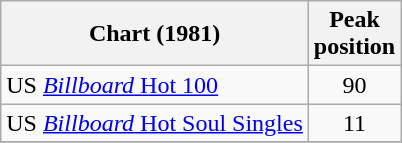<table class="wikitable">
<tr>
<th>Chart (1981)</th>
<th>Peak<br>position</th>
</tr>
<tr>
<td>US <a href='#'><em>Billboard</em> Hot 100</a></td>
<td style="text-align:center;">90</td>
</tr>
<tr>
<td>US <a href='#'><em>Billboard</em> Hot Soul Singles</a></td>
<td style="text-align:center;">11</td>
</tr>
<tr>
</tr>
</table>
